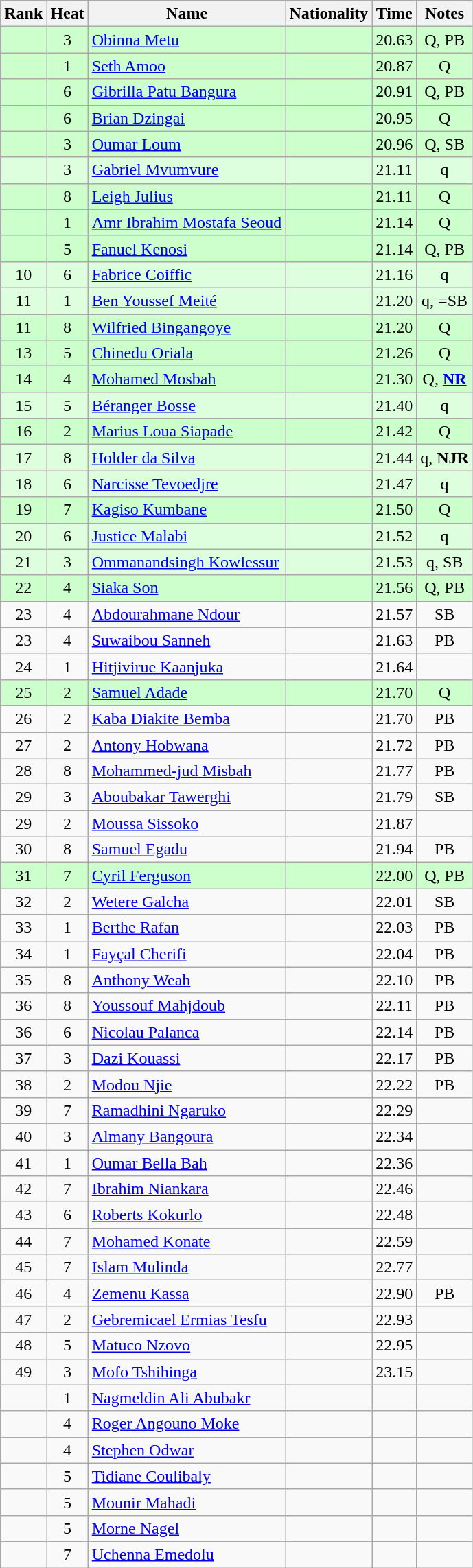<table class="wikitable sortable" style="text-align:center">
<tr>
<th>Rank</th>
<th>Heat</th>
<th>Name</th>
<th>Nationality</th>
<th>Time</th>
<th>Notes</th>
</tr>
<tr bgcolor=ccffcc>
<td></td>
<td>3</td>
<td align=left><a href='#'>Obinna Metu</a></td>
<td align=left></td>
<td>20.63</td>
<td>Q, PB</td>
</tr>
<tr bgcolor=ccffcc>
<td></td>
<td>1</td>
<td align=left><a href='#'>Seth Amoo</a></td>
<td align=left></td>
<td>20.87</td>
<td>Q</td>
</tr>
<tr bgcolor=ccffcc>
<td></td>
<td>6</td>
<td align=left><a href='#'>Gibrilla Patu Bangura</a></td>
<td align=left></td>
<td>20.91</td>
<td>Q, PB</td>
</tr>
<tr bgcolor=ccffcc>
<td></td>
<td>6</td>
<td align=left><a href='#'>Brian Dzingai</a></td>
<td align=left></td>
<td>20.95</td>
<td>Q</td>
</tr>
<tr bgcolor=ccffcc>
<td></td>
<td>3</td>
<td align=left><a href='#'>Oumar Loum</a></td>
<td align=left></td>
<td>20.96</td>
<td>Q, SB</td>
</tr>
<tr bgcolor=ddffdd>
<td></td>
<td>3</td>
<td align=left><a href='#'>Gabriel Mvumvure</a></td>
<td align=left></td>
<td>21.11</td>
<td>q</td>
</tr>
<tr bgcolor=ccffcc>
<td></td>
<td>8</td>
<td align=left><a href='#'>Leigh Julius</a></td>
<td align=left></td>
<td>21.11</td>
<td>Q</td>
</tr>
<tr bgcolor=ccffcc>
<td></td>
<td>1</td>
<td align=left><a href='#'>Amr Ibrahim Mostafa Seoud</a></td>
<td align=left></td>
<td>21.14</td>
<td>Q</td>
</tr>
<tr bgcolor=ccffcc>
<td></td>
<td>5</td>
<td align=left><a href='#'>Fanuel Kenosi</a></td>
<td align=left></td>
<td>21.14</td>
<td>Q, PB</td>
</tr>
<tr bgcolor=ddffdd>
<td>10</td>
<td>6</td>
<td align=left><a href='#'>Fabrice Coiffic</a></td>
<td align=left></td>
<td>21.16</td>
<td>q</td>
</tr>
<tr bgcolor=ddffdd>
<td>11</td>
<td>1</td>
<td align=left><a href='#'>Ben Youssef Meité</a></td>
<td align=left></td>
<td>21.20</td>
<td>q, =SB</td>
</tr>
<tr bgcolor=ccffcc>
<td>11</td>
<td>8</td>
<td align=left><a href='#'>Wilfried Bingangoye</a></td>
<td align=left></td>
<td>21.20</td>
<td>Q</td>
</tr>
<tr bgcolor=ccffcc>
<td>13</td>
<td>5</td>
<td align=left><a href='#'>Chinedu Oriala</a></td>
<td align=left></td>
<td>21.26</td>
<td>Q</td>
</tr>
<tr bgcolor=ccffcc>
<td>14</td>
<td>4</td>
<td align=left><a href='#'>Mohamed Mosbah</a></td>
<td align=left></td>
<td>21.30</td>
<td>Q, <strong><a href='#'>NR</a></strong></td>
</tr>
<tr bgcolor=ddffdd>
<td>15</td>
<td>5</td>
<td align=left><a href='#'>Béranger Bosse</a></td>
<td align=left></td>
<td>21.40</td>
<td>q</td>
</tr>
<tr bgcolor=ccffcc>
<td>16</td>
<td>2</td>
<td align=left><a href='#'>Marius Loua Siapade</a></td>
<td align=left></td>
<td>21.42</td>
<td>Q</td>
</tr>
<tr bgcolor=ddffdd>
<td>17</td>
<td>8</td>
<td align=left><a href='#'>Holder da Silva</a></td>
<td align=left></td>
<td>21.44</td>
<td>q, <strong>NJR</strong></td>
</tr>
<tr bgcolor=ddffdd>
<td>18</td>
<td>6</td>
<td align=left><a href='#'>Narcisse Tevoedjre</a></td>
<td align=left></td>
<td>21.47</td>
<td>q</td>
</tr>
<tr bgcolor=ccffcc>
<td>19</td>
<td>7</td>
<td align=left><a href='#'>Kagiso Kumbane</a></td>
<td align=left></td>
<td>21.50</td>
<td>Q</td>
</tr>
<tr bgcolor=ddffdd>
<td>20</td>
<td>6</td>
<td align=left><a href='#'>Justice Malabi</a></td>
<td align=left></td>
<td>21.52</td>
<td>q</td>
</tr>
<tr bgcolor=ddffdd>
<td>21</td>
<td>3</td>
<td align=left><a href='#'>Ommanandsingh Kowlessur</a></td>
<td align=left></td>
<td>21.53</td>
<td>q, SB</td>
</tr>
<tr bgcolor=ccffcc>
<td>22</td>
<td>4</td>
<td align=left><a href='#'>Siaka Son</a></td>
<td align=left></td>
<td>21.56</td>
<td>Q, PB</td>
</tr>
<tr>
<td>23</td>
<td>4</td>
<td align=left><a href='#'>Abdourahmane Ndour</a></td>
<td align=left></td>
<td>21.57</td>
<td>SB</td>
</tr>
<tr>
<td>23</td>
<td>4</td>
<td align=left><a href='#'>Suwaibou Sanneh</a></td>
<td align=left></td>
<td>21.63</td>
<td>PB</td>
</tr>
<tr>
<td>24</td>
<td>1</td>
<td align=left><a href='#'>Hitjivirue Kaanjuka</a></td>
<td align=left></td>
<td>21.64</td>
<td></td>
</tr>
<tr bgcolor=ccffcc>
<td>25</td>
<td>2</td>
<td align=left><a href='#'>Samuel Adade</a></td>
<td align=left></td>
<td>21.70</td>
<td>Q</td>
</tr>
<tr>
<td>26</td>
<td>2</td>
<td align=left><a href='#'>Kaba Diakite Bemba</a></td>
<td align=left></td>
<td>21.70</td>
<td>PB</td>
</tr>
<tr>
<td>27</td>
<td>2</td>
<td align=left><a href='#'>Antony Hobwana</a></td>
<td align=left></td>
<td>21.72</td>
<td>PB</td>
</tr>
<tr>
<td>28</td>
<td>8</td>
<td align=left><a href='#'>Mohammed-jud Misbah</a></td>
<td align=left></td>
<td>21.77</td>
<td>PB</td>
</tr>
<tr>
<td>29</td>
<td>3</td>
<td align=left><a href='#'>Aboubakar Tawerghi</a></td>
<td align=left></td>
<td>21.79</td>
<td>SB</td>
</tr>
<tr>
<td>29</td>
<td>2</td>
<td align=left><a href='#'>Moussa Sissoko</a></td>
<td align=left></td>
<td>21.87</td>
<td></td>
</tr>
<tr>
<td>30</td>
<td>8</td>
<td align=left><a href='#'>Samuel Egadu</a></td>
<td align=left></td>
<td>21.94</td>
<td>PB</td>
</tr>
<tr bgcolor=ccffcc>
<td>31</td>
<td>7</td>
<td align=left><a href='#'>Cyril Ferguson</a></td>
<td align=left></td>
<td>22.00</td>
<td>Q, PB</td>
</tr>
<tr>
<td>32</td>
<td>2</td>
<td align=left><a href='#'>Wetere Galcha</a></td>
<td align=left></td>
<td>22.01</td>
<td>SB</td>
</tr>
<tr>
<td>33</td>
<td>1</td>
<td align=left><a href='#'>Berthe Rafan</a></td>
<td align=left></td>
<td>22.03</td>
<td>PB</td>
</tr>
<tr>
<td>34</td>
<td>1</td>
<td align=left><a href='#'>Fayçal Cherifi</a></td>
<td align=left></td>
<td>22.04</td>
<td>PB</td>
</tr>
<tr>
<td>35</td>
<td>8</td>
<td align=left><a href='#'>Anthony Weah</a></td>
<td align=left></td>
<td>22.10</td>
<td>PB</td>
</tr>
<tr>
<td>36</td>
<td>8</td>
<td align=left><a href='#'>Youssouf Mahjdoub</a></td>
<td align=left></td>
<td>22.11</td>
<td>PB</td>
</tr>
<tr>
<td>36</td>
<td>6</td>
<td align=left><a href='#'>Nicolau Palanca</a></td>
<td align=left></td>
<td>22.14</td>
<td>PB</td>
</tr>
<tr>
<td>37</td>
<td>3</td>
<td align=left><a href='#'>Dazi Kouassi</a></td>
<td align=left></td>
<td>22.17</td>
<td>PB</td>
</tr>
<tr>
<td>38</td>
<td>2</td>
<td align=left><a href='#'>Modou Njie</a></td>
<td align=left></td>
<td>22.22</td>
<td>PB</td>
</tr>
<tr>
<td>39</td>
<td>7</td>
<td align=left><a href='#'>Ramadhini Ngaruko</a></td>
<td align=left></td>
<td>22.29</td>
<td></td>
</tr>
<tr>
<td>40</td>
<td>3</td>
<td align=left><a href='#'>Almany Bangoura</a></td>
<td align=left></td>
<td>22.34</td>
<td></td>
</tr>
<tr>
<td>41</td>
<td>1</td>
<td align=left><a href='#'>Oumar Bella Bah</a></td>
<td align=left></td>
<td>22.36</td>
<td></td>
</tr>
<tr>
<td>42</td>
<td>7</td>
<td align=left><a href='#'>Ibrahim Niankara</a></td>
<td align=left></td>
<td>22.46</td>
<td></td>
</tr>
<tr>
<td>43</td>
<td>6</td>
<td align=left><a href='#'>Roberts Kokurlo</a></td>
<td align=left></td>
<td>22.48</td>
<td></td>
</tr>
<tr>
<td>44</td>
<td>7</td>
<td align=left><a href='#'>Mohamed Konate</a></td>
<td align=left></td>
<td>22.59</td>
<td></td>
</tr>
<tr>
<td>45</td>
<td>7</td>
<td align=left><a href='#'>Islam Mulinda</a></td>
<td align=left></td>
<td>22.77</td>
<td></td>
</tr>
<tr>
<td>46</td>
<td>4</td>
<td align=left><a href='#'>Zemenu Kassa</a></td>
<td align=left></td>
<td>22.90</td>
<td>PB</td>
</tr>
<tr>
<td>47</td>
<td>2</td>
<td align=left><a href='#'>Gebremicael Ermias Tesfu</a></td>
<td align=left></td>
<td>22.93</td>
<td></td>
</tr>
<tr>
<td>48</td>
<td>5</td>
<td align=left><a href='#'>Matuco Nzovo</a></td>
<td align=left></td>
<td>22.95</td>
<td></td>
</tr>
<tr>
<td>49</td>
<td>3</td>
<td align=left><a href='#'>Mofo Tshihinga</a></td>
<td align=left></td>
<td>23.15</td>
<td></td>
</tr>
<tr>
<td></td>
<td>1</td>
<td align=left><a href='#'>Nagmeldin Ali Abubakr</a></td>
<td align=left></td>
<td></td>
<td></td>
</tr>
<tr>
<td></td>
<td>4</td>
<td align=left><a href='#'>Roger Angouno Moke</a></td>
<td align=left></td>
<td></td>
<td></td>
</tr>
<tr>
<td></td>
<td>4</td>
<td align=left><a href='#'>Stephen Odwar</a></td>
<td align=left></td>
<td></td>
<td></td>
</tr>
<tr>
<td></td>
<td>5</td>
<td align=left><a href='#'>Tidiane Coulibaly</a></td>
<td align=left></td>
<td></td>
<td></td>
</tr>
<tr>
<td></td>
<td>5</td>
<td align=left><a href='#'>Mounir Mahadi</a></td>
<td align=left></td>
<td></td>
<td></td>
</tr>
<tr>
<td></td>
<td>5</td>
<td align=left><a href='#'>Morne Nagel</a></td>
<td align=left></td>
<td></td>
<td></td>
</tr>
<tr>
<td></td>
<td>7</td>
<td align=left><a href='#'>Uchenna Emedolu</a></td>
<td align=left></td>
<td></td>
<td></td>
</tr>
</table>
